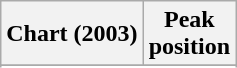<table class="wikitable plainrowheaders" style="text-align:center;">
<tr>
<th scope="col">Chart (2003)</th>
<th scope="col">Peak<br>position</th>
</tr>
<tr>
</tr>
<tr>
</tr>
</table>
